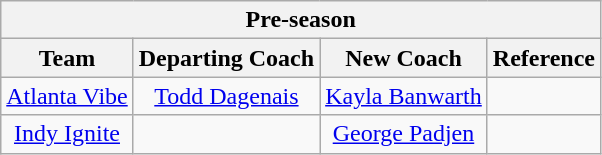<table class="wikitable" style="text-align: center;">
<tr>
<th colspan="4">Pre-season</th>
</tr>
<tr>
<th>Team</th>
<th>Departing Coach</th>
<th>New Coach</th>
<th>Reference</th>
</tr>
<tr>
<td><a href='#'>Atlanta Vibe</a></td>
<td><a href='#'>Todd Dagenais</a></td>
<td><a href='#'>Kayla Banwarth</a></td>
<td></td>
</tr>
<tr>
<td><a href='#'>Indy Ignite</a></td>
<td></td>
<td><a href='#'>George Padjen</a></td>
<td></td>
</tr>
</table>
